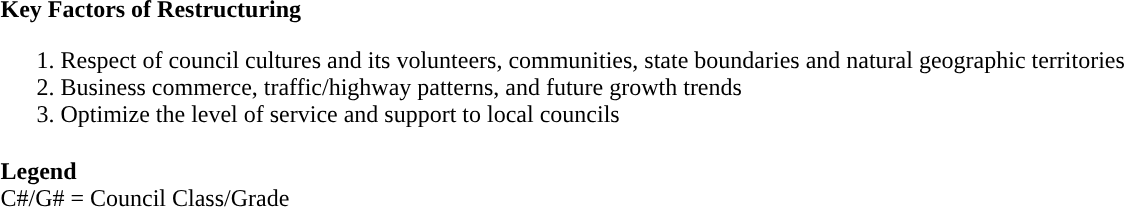<table>
<tr style="border: solid windowtext 1.0pt;">
<td colspan="9"><strong>Key Factors of Restructuring</strong><br><ol><li>Respect of council cultures and its volunteers, communities, state boundaries and natural geographic territories</li><li>Business commerce, traffic/highway patterns, and future growth trends</li><li>Optimize the level of service and support to local councils</li></ol></td>
</tr>
<tr style="border: solid windowtext 1.0pt;">
<td colspan="9"><strong>Legend </strong><br>C#/G# = Council Class/Grade</td>
</tr>
</table>
